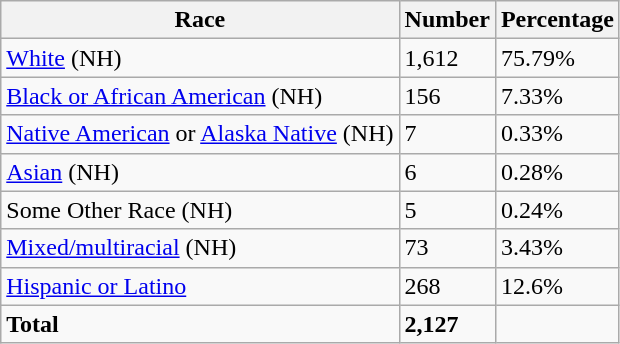<table class="wikitable">
<tr>
<th>Race</th>
<th>Number</th>
<th>Percentage</th>
</tr>
<tr>
<td><a href='#'>White</a> (NH)</td>
<td>1,612</td>
<td>75.79%</td>
</tr>
<tr>
<td><a href='#'>Black or African American</a> (NH)</td>
<td>156</td>
<td>7.33%</td>
</tr>
<tr>
<td><a href='#'>Native American</a> or <a href='#'>Alaska Native</a> (NH)</td>
<td>7</td>
<td>0.33%</td>
</tr>
<tr>
<td><a href='#'>Asian</a> (NH)</td>
<td>6</td>
<td>0.28%</td>
</tr>
<tr>
<td>Some Other Race (NH)</td>
<td>5</td>
<td>0.24%</td>
</tr>
<tr>
<td><a href='#'>Mixed/multiracial</a> (NH)</td>
<td>73</td>
<td>3.43%</td>
</tr>
<tr>
<td><a href='#'>Hispanic or Latino</a></td>
<td>268</td>
<td>12.6%</td>
</tr>
<tr>
<td><strong>Total</strong></td>
<td><strong>2,127</strong></td>
<td></td>
</tr>
</table>
